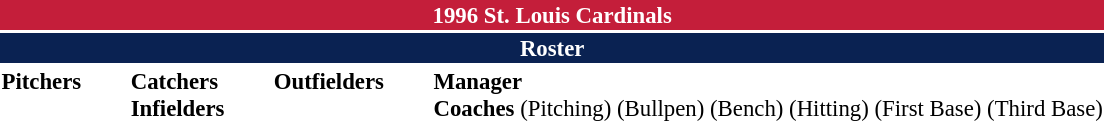<table class="toccolours" style="font-size: 95%;">
<tr>
<th colspan="10" style="background-color: #c41e3a; color: #FFFFFF; text-align: center;">1996 St. Louis Cardinals</th>
</tr>
<tr>
<td colspan="10" style="background-color: #0a2252; color: #FFFFFF; text-align: center;"><strong>Roster</strong></td>
</tr>
<tr>
<td valign="top"><strong>Pitchers</strong><br>
















</td>
<td width="25px"></td>
<td valign="top"><strong>Catchers</strong><br>


<strong>Infielders</strong>









</td>
<td width="25px"></td>
<td valign="top"><strong>Outfielders</strong><br>





</td>
<td width="25px"></td>
<td valign="top"><strong>Manager</strong><br>
<strong>Coaches</strong>
 (Pitching)
 (Bullpen)
 (Bench)
 (Hitting)
 (First Base)
 (Third Base)</td>
</tr>
</table>
